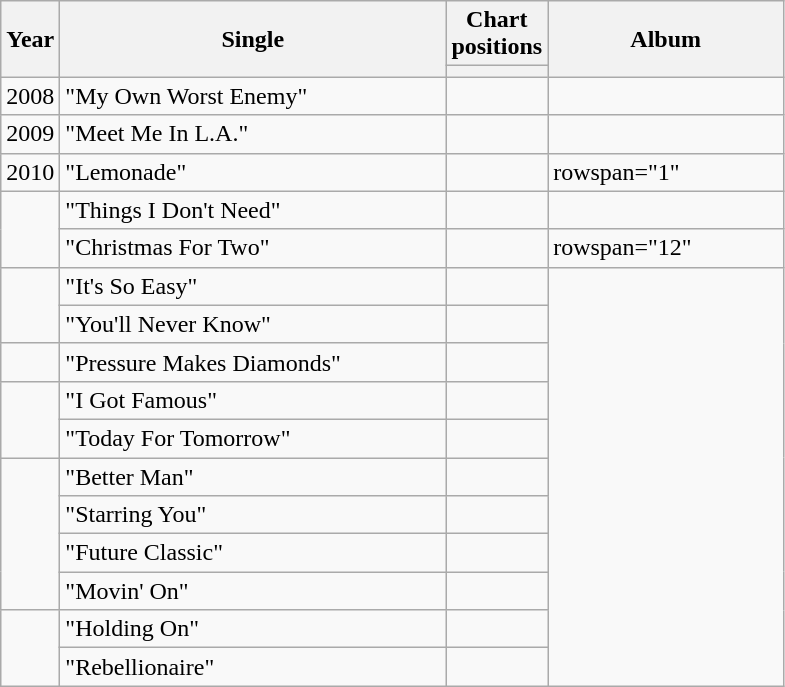<table class="wikitable">
<tr>
<th style="width:30px;" rowspan="2">Year</th>
<th rowspan="2" style="width:250px; text-align:center;">Single</th>
<th style="text-align:center;">Chart positions</th>
<th rowspan="2" style="width:150px; text-align:center;">Album</th>
</tr>
<tr>
<th style="width:40px;"></th>
</tr>
<tr>
<td>2008</td>
<td>"My Own Worst Enemy"</td>
<td></td>
<td style="text-align:left;"></td>
</tr>
<tr>
<td>2009</td>
<td>"Meet Me In L.A."</td>
<td></td>
<td style="text-align:left;"></td>
</tr>
<tr>
<td>2010</td>
<td>"Lemonade"</td>
<td></td>
<td>rowspan="1" </td>
</tr>
<tr>
<td style="text-align:left;" rowspan="2"></td>
<td>"Things I Don't Need"</td>
<td></td>
<td style="text-align:left;"></td>
</tr>
<tr>
<td>"Christmas For Two"</td>
<td></td>
<td>rowspan="12" </td>
</tr>
<tr>
<td style="text-align:left;" rowspan="2"></td>
<td>"It's So Easy"</td>
<td></td>
</tr>
<tr>
<td>"You'll Never Know"</td>
<td></td>
</tr>
<tr>
<td style="text-align:left;"></td>
<td>"Pressure Makes Diamonds"</td>
<td></td>
</tr>
<tr>
<td style="text-align:left;" rowspan="2"></td>
<td>"I Got Famous"</td>
<td></td>
</tr>
<tr>
<td>"Today For Tomorrow"</td>
<td></td>
</tr>
<tr>
<td style="text-align:left;" rowspan="4"></td>
<td>"Better Man"</td>
<td></td>
</tr>
<tr>
<td>"Starring You"</td>
<td></td>
</tr>
<tr>
<td>"Future Classic"</td>
<td></td>
</tr>
<tr>
<td>"Movin' On"</td>
<td></td>
</tr>
<tr>
<td style="text-align:left;" rowspan="2"></td>
<td>"Holding On"</td>
<td></td>
</tr>
<tr>
<td>"Rebellionaire"</td>
<td></td>
</tr>
</table>
